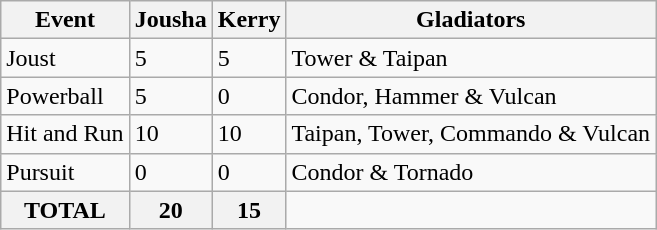<table class="wikitable">
<tr>
<th>Event</th>
<th>Jousha</th>
<th>Kerry</th>
<th>Gladiators</th>
</tr>
<tr>
<td>Joust</td>
<td>5</td>
<td>5</td>
<td>Tower & Taipan</td>
</tr>
<tr>
<td>Powerball</td>
<td>5</td>
<td>0</td>
<td>Condor, Hammer & Vulcan</td>
</tr>
<tr>
<td>Hit and Run</td>
<td>10</td>
<td>10</td>
<td>Taipan, Tower, Commando & Vulcan</td>
</tr>
<tr>
<td>Pursuit</td>
<td>0</td>
<td>0</td>
<td>Condor & Tornado</td>
</tr>
<tr>
<th>TOTAL</th>
<th>20</th>
<th>15</th>
</tr>
</table>
